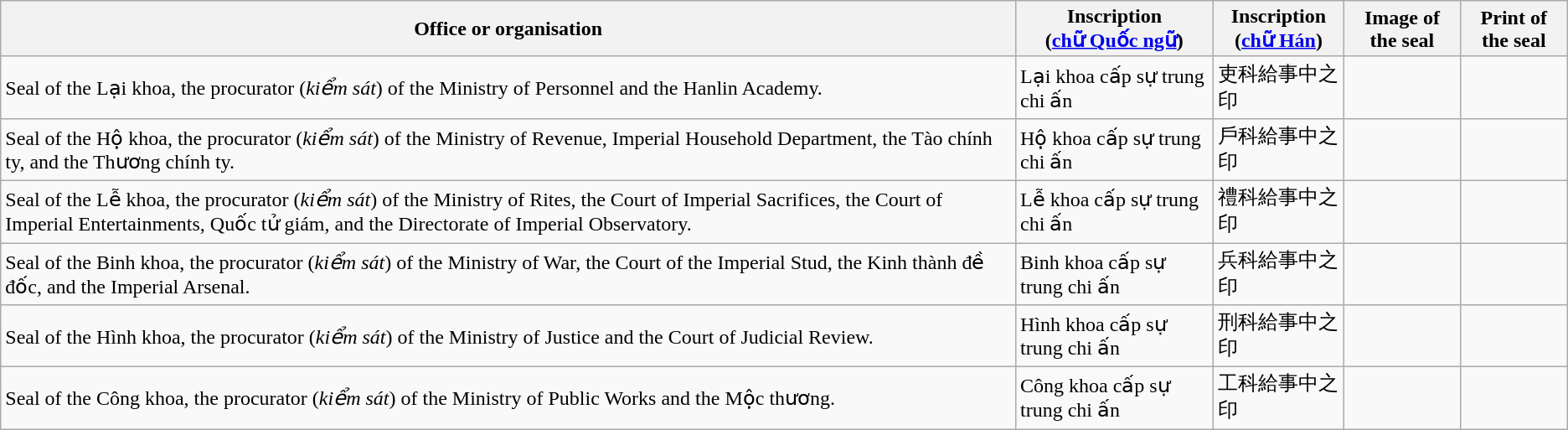<table class="wikitable">
<tr>
<th>Office or organisation</th>
<th>Inscription<br>(<a href='#'>chữ Quốc ngữ</a>)</th>
<th>Inscription<br>(<a href='#'>chữ Hán</a>)</th>
<th>Image of the seal</th>
<th>Print of the seal</th>
</tr>
<tr>
<td>Seal of the Lại khoa, the procurator (<em>kiểm sát</em>) of the Ministry of Personnel and the Hanlin Academy.</td>
<td>Lại khoa cấp sự trung chi ấn</td>
<td>吏科給事中之印</td>
<td></td>
<td></td>
</tr>
<tr>
<td>Seal of the Hộ khoa, the procurator (<em>kiểm sát</em>) of the Ministry of Revenue, Imperial Household Department, the Tào chính ty, and the Thương chính ty.</td>
<td>Hộ khoa cấp sự trung chi ấn</td>
<td>戶科給事中之印</td>
<td></td>
<td></td>
</tr>
<tr>
<td>Seal of the Lễ khoa, the procurator (<em>kiểm sát</em>) of the Ministry of Rites, the Court of Imperial Sacrifices, the Court of Imperial Entertainments, Quốc tử giám, and the Directorate of Imperial Observatory.</td>
<td>Lễ khoa cấp sự trung chi ấn</td>
<td>禮科給事中之印</td>
<td></td>
<td></td>
</tr>
<tr>
<td>Seal of the Binh khoa, the procurator (<em>kiểm sát</em>) of the Ministry of War, the Court of the Imperial Stud, the Kinh thành đề đốc, and the Imperial Arsenal.</td>
<td>Binh khoa cấp sự trung chi ấn</td>
<td>兵科給事中之印</td>
<td></td>
<td></td>
</tr>
<tr>
<td>Seal of the Hình khoa, the procurator (<em>kiểm sát</em>) of the Ministry of Justice and the Court of Judicial Review.</td>
<td>Hình khoa cấp sự trung chi ấn</td>
<td>刑科給事中之印</td>
<td></td>
<td></td>
</tr>
<tr>
<td>Seal of the Công khoa, the procurator (<em>kiểm sát</em>) of the Ministry of Public Works and the Mộc thương.</td>
<td>Công khoa cấp sự trung chi ấn</td>
<td>工科給事中之印</td>
<td></td>
<td></td>
</tr>
</table>
